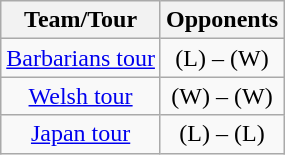<table class="wikitable" style="text-align:center">
<tr>
<th style="width="100">Team/Tour</th>
<th style="width"390">Opponents</th>
</tr>
<tr>
<td><a href='#'>Barbarians tour</a></td>
<td align=center> (L) –  (W)</td>
</tr>
<tr>
<td><a href='#'>Welsh tour</a></td>
<td align=center> (W) –  (W)</td>
</tr>
<tr>
<td><a href='#'>Japan tour</a></td>
<td align=center> (L) –  (L)</td>
</tr>
</table>
